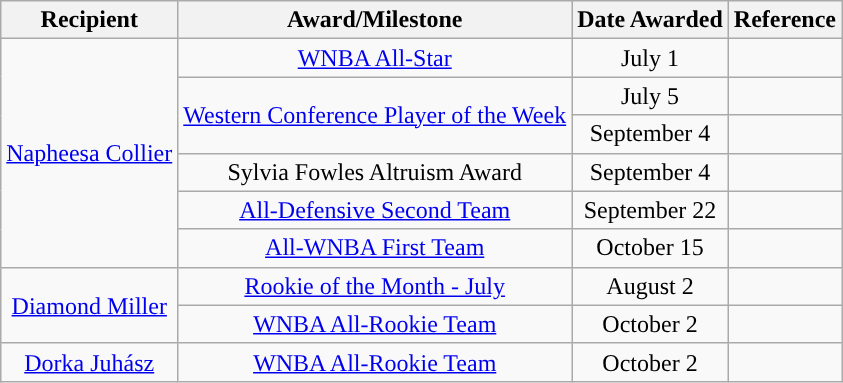<table class="wikitable sortable sortable" style="text-align: center">
<tr>
<th>Recipient</th>
<th>Award/Milestone</th>
<th>Date Awarded</th>
<th>Reference</th>
</tr>
<tr>
<td rowspan=6><a href='#'>Napheesa Collier</a></td>
<td><a href='#'>WNBA All-Star</a></td>
<td>July 1</td>
<td></td>
</tr>
<tr>
<td rowspan=2><a href='#'>Western Conference Player of the Week</a></td>
<td>July 5</td>
<td></td>
</tr>
<tr>
<td>September 4</td>
<td></td>
</tr>
<tr>
<td>Sylvia Fowles Altruism Award</td>
<td>September 4</td>
<td></td>
</tr>
<tr>
<td><a href='#'>All-Defensive Second Team</a></td>
<td>September 22</td>
<td></td>
</tr>
<tr>
<td><a href='#'>All-WNBA First Team</a></td>
<td>October 15</td>
<td></td>
</tr>
<tr>
<td rowspan=2><a href='#'>Diamond Miller</a></td>
<td><a href='#'>Rookie of the Month - July</a></td>
<td>August 2</td>
<td></td>
</tr>
<tr>
<td><a href='#'>WNBA All-Rookie Team</a></td>
<td>October 2</td>
<td></td>
</tr>
<tr>
<td><a href='#'>Dorka Juhász</a></td>
<td><a href='#'>WNBA All-Rookie Team</a></td>
<td>October 2</td>
<td></td>
</tr>
</table>
